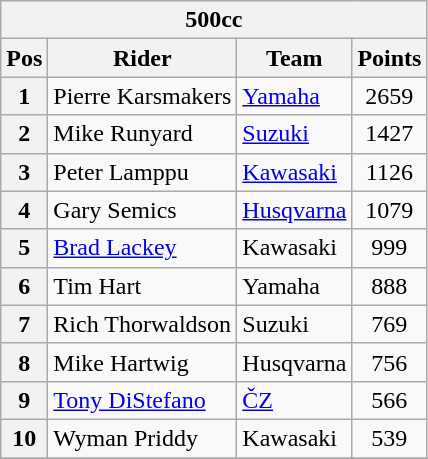<table class="wikitable">
<tr>
<th colspan=4>500cc</th>
</tr>
<tr>
<th align=center>Pos</th>
<th align=center>Rider</th>
<th align=center>Team</th>
<th align=center>Points</th>
</tr>
<tr>
<th>1</th>
<td> Pierre Karsmakers</td>
<td><a href='#'>Yamaha</a></td>
<td align="center">2659</td>
</tr>
<tr>
<th>2</th>
<td> Mike Runyard</td>
<td><a href='#'>Suzuki</a></td>
<td align="center">1427</td>
</tr>
<tr>
<th>3</th>
<td> Peter Lamppu</td>
<td><a href='#'>Kawasaki</a></td>
<td align="center">1126</td>
</tr>
<tr>
<th>4</th>
<td> Gary Semics</td>
<td><a href='#'>Husqvarna</a></td>
<td align="center">1079</td>
</tr>
<tr>
<th>5</th>
<td> <a href='#'>Brad Lackey</a></td>
<td>Kawasaki</td>
<td align="center">999</td>
</tr>
<tr>
<th>6</th>
<td> Tim Hart</td>
<td>Yamaha</td>
<td align="center">888</td>
</tr>
<tr>
<th>7</th>
<td> Rich Thorwaldson</td>
<td>Suzuki</td>
<td align="center">769</td>
</tr>
<tr>
<th>8</th>
<td> Mike Hartwig</td>
<td>Husqvarna</td>
<td align="center">756</td>
</tr>
<tr>
<th>9</th>
<td> <a href='#'>Tony DiStefano</a></td>
<td><a href='#'>ČZ</a></td>
<td align="center">566</td>
</tr>
<tr>
<th>10</th>
<td> Wyman Priddy</td>
<td>Kawasaki</td>
<td align="center">539</td>
</tr>
<tr>
</tr>
</table>
